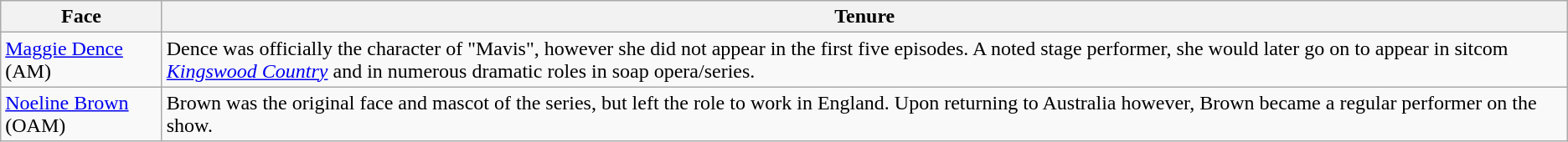<table class="wikitable">
<tr>
<th>Face</th>
<th>Tenure</th>
</tr>
<tr>
<td><a href='#'>Maggie Dence</a> (AM)</td>
<td>Dence was officially the character of "Mavis", however she did not appear in the first five episodes. A noted stage performer, she would later go on to appear in sitcom <em><a href='#'>Kingswood Country</a></em> and in numerous dramatic roles in soap opera/series.</td>
</tr>
<tr>
<td><a href='#'>Noeline Brown</a> (OAM)</td>
<td>Brown was the original face and mascot of the series, but left the role to work in England. Upon returning to Australia however, Brown became a regular performer on the show.</td>
</tr>
</table>
